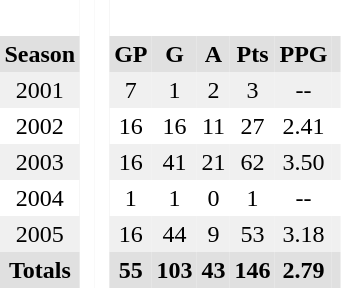<table BORDER="0" CELLPADDING="3" CELLSPACING="0">
<tr ALIGN="center" bgcolor="#e0e0e0">
<th colspan="1" bgcolor="#ffffff"> </th>
<th rowspan="99" bgcolor="#ffffff"> </th>
<th rowspan="99" bgcolor="#ffffff"> </th>
</tr>
<tr ALIGN="center" bgcolor="#e0e0e0">
<th>Season</th>
<th>GP</th>
<th>G</th>
<th>A</th>
<th>Pts</th>
<th>PPG</th>
<th></th>
</tr>
<tr ALIGN="center" bgcolor="#f0f0f0">
<td>2001</td>
<td>7</td>
<td>1</td>
<td>2</td>
<td>3</td>
<td>--</td>
<td></td>
</tr>
<tr ALIGN="center">
<td>2002</td>
<td>16</td>
<td>16</td>
<td>11</td>
<td>27</td>
<td>2.41</td>
<td></td>
</tr>
<tr ALIGN="center" bgcolor="#f0f0f0">
<td>2003</td>
<td>16</td>
<td>41</td>
<td>21</td>
<td>62</td>
<td>3.50</td>
<td></td>
</tr>
<tr ALIGN="center">
<td>2004</td>
<td>1</td>
<td>1</td>
<td>0</td>
<td>1</td>
<td>--</td>
<td></td>
</tr>
<tr ALIGN="center" bgcolor="#f0f0f0">
<td>2005</td>
<td>16</td>
<td>44</td>
<td>9</td>
<td>53</td>
<td>3.18</td>
<td></td>
</tr>
<tr ALIGN="center" bgcolor="#e0e0e0">
<th colspan="1.5">Totals</th>
<th>55</th>
<th>103</th>
<th>43</th>
<th>146</th>
<th>2.79</th>
<th></th>
</tr>
</table>
